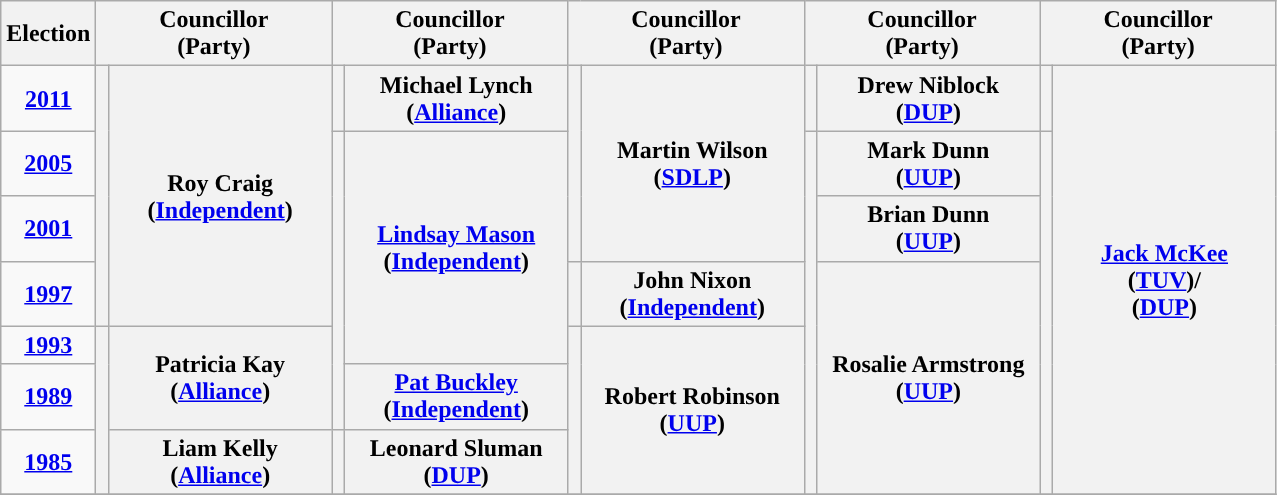<table class="wikitable" style="text-align:center">
<tr>
<th scope="col" width="50">Election</th>
<th scope="col" width="150" colspan = "2">Councillor<br> (Party)</th>
<th scope="col" width="150" colspan = "2">Councillor<br> (Party)</th>
<th scope="col" width="150" colspan = "2">Councillor<br> (Party)</th>
<th scope="col" width="150" colspan = "2">Councillor<br> (Party)</th>
<th scope="col" width="150" colspan = "2">Councillor<br> (Party)</th>
</tr>
<tr>
<td><strong><a href='#'>2011</a></strong></td>
<th rowspan="4" width="1" style="background-color: "></th>
<th rowspan = "4">Roy Craig <br> (<a href='#'>Independent</a>)</th>
<th rowspan="1" width="1" style="background-color: "></th>
<th rowspan = "1">Michael Lynch <br> (<a href='#'>Alliance</a>)</th>
<th rowspan="3" width="1" style="background-color: "></th>
<th rowspan = "3">Martin Wilson <br> (<a href='#'>SDLP</a>)</th>
<th rowspan="1" width="1" style="background-color: "></th>
<th rowspan = "1">Drew Niblock <br> (<a href='#'>DUP</a>)</th>
<th rowspan="1" width="1" style="background-color: "></th>
<th rowspan = "7"><a href='#'>Jack McKee</a> <br> (<a href='#'>TUV</a>)/ <br> (<a href='#'>DUP</a>)</th>
</tr>
<tr>
<td><strong><a href='#'>2005</a></strong></td>
<th rowspan="5" width="1" style="background-color: "></th>
<th rowspan = "4"><a href='#'>Lindsay Mason</a> <br> (<a href='#'>Independent</a>)</th>
<th rowspan="6" width="1" style="background-color: "></th>
<th rowspan = "1">Mark Dunn <br> (<a href='#'>UUP</a>)</th>
<th rowspan="6" width="1" style="background-color: "></th>
</tr>
<tr>
<td><strong><a href='#'>2001</a></strong></td>
<th rowspan = "1">Brian Dunn <br> (<a href='#'>UUP</a>)</th>
</tr>
<tr>
<td><strong><a href='#'>1997</a></strong></td>
<th rowspan="1" width="1" style="background-color: "></th>
<th rowspan = "1">John Nixon <br> (<a href='#'>Independent</a>)</th>
<th rowspan = "4">Rosalie Armstrong <br> (<a href='#'>UUP</a>)</th>
</tr>
<tr>
<td><strong><a href='#'>1993</a></strong></td>
<th rowspan="3" width="1" style="background-color: "></th>
<th rowspan = "2">Patricia Kay <br> (<a href='#'>Alliance</a>)</th>
<th rowspan="3" width="1" style="background-color: "></th>
<th rowspan = "3">Robert Robinson <br> (<a href='#'>UUP</a>)</th>
</tr>
<tr>
<td><strong><a href='#'>1989</a></strong></td>
<th rowspan = "1"><a href='#'>Pat Buckley</a> <br> (<a href='#'>Independent</a>)</th>
</tr>
<tr>
<td><strong><a href='#'>1985</a></strong></td>
<th rowspan = "1">Liam Kelly <br> (<a href='#'>Alliance</a>)</th>
<th rowspan="1" width="1" style="background-color: "></th>
<th rowspan = "1">Leonard Sluman <br> (<a href='#'>DUP</a>)</th>
</tr>
<tr>
</tr>
</table>
